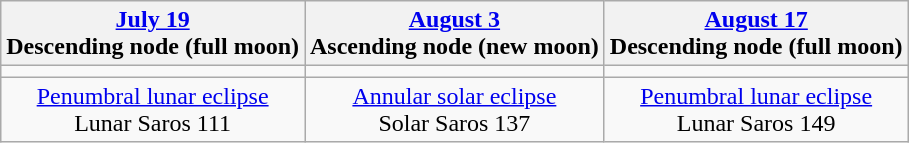<table class="wikitable">
<tr>
<th><a href='#'>July 19</a><br>Descending node (full moon)<br></th>
<th><a href='#'>August 3</a><br>Ascending node (new moon)<br></th>
<th><a href='#'>August 17</a><br>Descending node (full moon)<br></th>
</tr>
<tr>
<td></td>
<td></td>
<td></td>
</tr>
<tr align=center>
<td><a href='#'>Penumbral lunar eclipse</a><br>Lunar Saros 111</td>
<td><a href='#'>Annular solar eclipse</a><br>Solar Saros 137</td>
<td><a href='#'>Penumbral lunar eclipse</a><br>Lunar Saros 149</td>
</tr>
</table>
